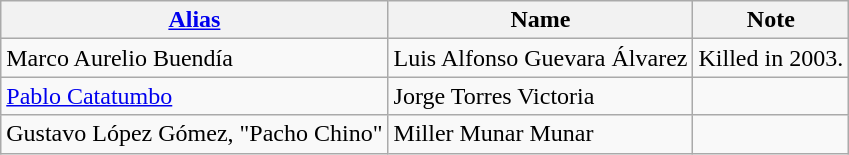<table class="wikitable">
<tr>
<th><a href='#'>Alias</a></th>
<th>Name</th>
<th>Note</th>
</tr>
<tr>
<td>Marco Aurelio Buendía</td>
<td>Luis Alfonso Guevara Álvarez</td>
<td>Killed in 2003.</td>
</tr>
<tr>
<td><a href='#'>Pablo Catatumbo</a></td>
<td>Jorge Torres Victoria </td>
<td></td>
</tr>
<tr>
<td>Gustavo López Gómez, "Pacho Chino"</td>
<td>Miller Munar Munar </td>
<td></td>
</tr>
</table>
